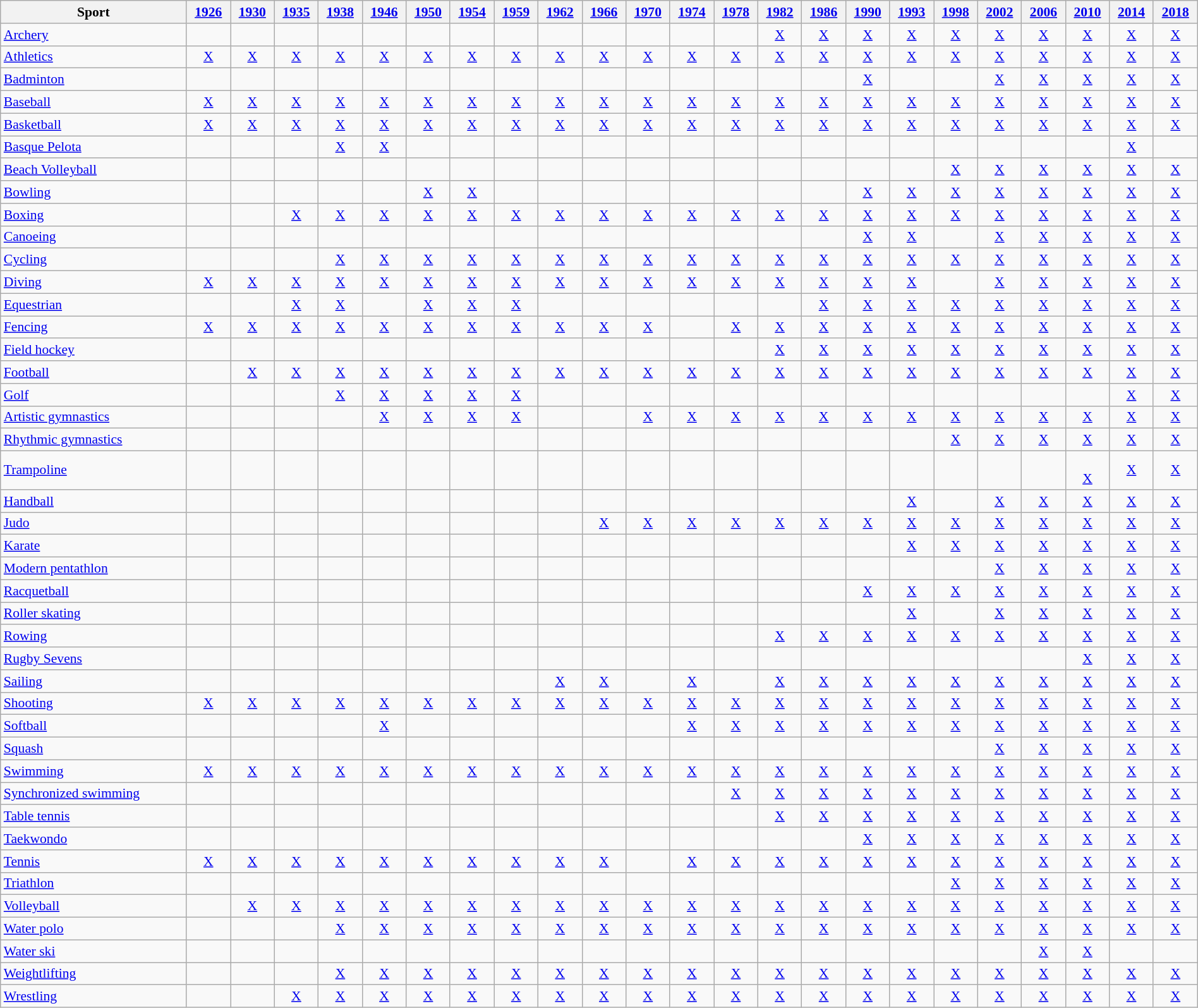<table class="wikitable" style=" text-align:center; font-size:90%;" width="100%">
<tr>
<th>Sport</th>
<th><a href='#'>1926</a></th>
<th><a href='#'>1930</a></th>
<th><a href='#'>1935</a></th>
<th><a href='#'>1938</a></th>
<th><a href='#'>1946</a></th>
<th><a href='#'>1950</a></th>
<th><a href='#'>1954</a></th>
<th><a href='#'>1959</a></th>
<th><a href='#'>1962</a></th>
<th><a href='#'>1966</a></th>
<th><a href='#'>1970</a></th>
<th><a href='#'>1974</a></th>
<th><a href='#'>1978</a></th>
<th><a href='#'>1982</a></th>
<th><a href='#'>1986</a></th>
<th><a href='#'>1990</a></th>
<th><a href='#'>1993</a></th>
<th><a href='#'>1998</a></th>
<th><a href='#'>2002</a></th>
<th><a href='#'>2006</a></th>
<th><a href='#'>2010</a></th>
<th><a href='#'>2014</a></th>
<th><a href='#'>2018</a></th>
</tr>
<tr>
<td align=left> <a href='#'>Archery</a></td>
<td></td>
<td></td>
<td></td>
<td></td>
<td></td>
<td></td>
<td></td>
<td></td>
<td></td>
<td></td>
<td></td>
<td></td>
<td></td>
<td><a href='#'>X</a></td>
<td><a href='#'>X</a></td>
<td><a href='#'>X</a></td>
<td><a href='#'>X</a></td>
<td><a href='#'>X</a></td>
<td><a href='#'>X</a></td>
<td><a href='#'>X</a></td>
<td><a href='#'>X</a></td>
<td><a href='#'>X</a></td>
<td><a href='#'>X</a></td>
</tr>
<tr>
<td align=left> <a href='#'>Athletics</a></td>
<td><a href='#'>X</a></td>
<td><a href='#'>X</a></td>
<td><a href='#'>X</a></td>
<td><a href='#'>X</a></td>
<td><a href='#'>X</a></td>
<td><a href='#'>X</a></td>
<td><a href='#'>X</a></td>
<td><a href='#'>X</a></td>
<td><a href='#'>X</a></td>
<td><a href='#'>X</a></td>
<td><a href='#'>X</a></td>
<td><a href='#'>X</a></td>
<td><a href='#'>X</a></td>
<td><a href='#'>X</a></td>
<td><a href='#'>X</a></td>
<td><a href='#'>X</a></td>
<td><a href='#'>X</a></td>
<td><a href='#'>X</a></td>
<td><a href='#'>X</a></td>
<td><a href='#'>X</a></td>
<td><a href='#'>X</a></td>
<td><a href='#'>X</a></td>
<td><a href='#'>X</a></td>
</tr>
<tr>
<td align=left> <a href='#'>Badminton</a></td>
<td></td>
<td></td>
<td></td>
<td></td>
<td></td>
<td></td>
<td></td>
<td></td>
<td></td>
<td></td>
<td></td>
<td></td>
<td></td>
<td></td>
<td></td>
<td><a href='#'>X</a></td>
<td></td>
<td></td>
<td><a href='#'>X</a></td>
<td><a href='#'>X</a></td>
<td><a href='#'>X</a></td>
<td><a href='#'>X</a></td>
<td><a href='#'>X</a></td>
</tr>
<tr>
<td align=left> <a href='#'>Baseball</a></td>
<td><a href='#'>X</a></td>
<td><a href='#'>X</a></td>
<td><a href='#'>X</a></td>
<td><a href='#'>X</a></td>
<td><a href='#'>X</a></td>
<td><a href='#'>X</a></td>
<td><a href='#'>X</a></td>
<td><a href='#'>X</a></td>
<td><a href='#'>X</a></td>
<td><a href='#'>X</a></td>
<td><a href='#'>X</a></td>
<td><a href='#'>X</a></td>
<td><a href='#'>X</a></td>
<td><a href='#'>X</a></td>
<td><a href='#'>X</a></td>
<td><a href='#'>X</a></td>
<td><a href='#'>X</a></td>
<td><a href='#'>X</a></td>
<td><a href='#'>X</a></td>
<td><a href='#'>X</a></td>
<td><a href='#'>X</a></td>
<td><a href='#'>X</a></td>
<td><a href='#'>X</a></td>
</tr>
<tr>
<td align=left> <a href='#'>Basketball</a></td>
<td><a href='#'>X</a></td>
<td><a href='#'>X</a></td>
<td><a href='#'>X</a></td>
<td><a href='#'>X</a></td>
<td><a href='#'>X</a></td>
<td><a href='#'>X</a></td>
<td><a href='#'>X</a></td>
<td><a href='#'>X</a></td>
<td><a href='#'>X</a></td>
<td><a href='#'>X</a></td>
<td><a href='#'>X</a></td>
<td><a href='#'>X</a></td>
<td><a href='#'>X</a></td>
<td><a href='#'>X</a></td>
<td><a href='#'>X</a></td>
<td><a href='#'>X</a></td>
<td><a href='#'>X</a></td>
<td><a href='#'>X</a></td>
<td><a href='#'>X</a></td>
<td><a href='#'>X</a></td>
<td><a href='#'>X</a></td>
<td><a href='#'>X</a></td>
<td><a href='#'>X</a></td>
</tr>
<tr>
<td align=left> <a href='#'>Basque Pelota</a></td>
<td></td>
<td></td>
<td></td>
<td><a href='#'>X</a></td>
<td><a href='#'>X</a></td>
<td></td>
<td></td>
<td></td>
<td></td>
<td></td>
<td></td>
<td></td>
<td></td>
<td></td>
<td></td>
<td></td>
<td></td>
<td></td>
<td></td>
<td></td>
<td></td>
<td><a href='#'>X</a></td>
<td></td>
</tr>
<tr>
<td align=left> <a href='#'>Beach Volleyball</a></td>
<td></td>
<td></td>
<td></td>
<td></td>
<td></td>
<td></td>
<td></td>
<td></td>
<td></td>
<td></td>
<td></td>
<td></td>
<td></td>
<td></td>
<td></td>
<td></td>
<td></td>
<td><a href='#'>X</a></td>
<td><a href='#'>X</a></td>
<td><a href='#'>X</a></td>
<td><a href='#'>X</a></td>
<td><a href='#'>X</a></td>
<td><a href='#'>X</a></td>
</tr>
<tr>
<td align=left> <a href='#'>Bowling</a></td>
<td></td>
<td></td>
<td></td>
<td></td>
<td></td>
<td><a href='#'>X</a></td>
<td><a href='#'>X</a></td>
<td></td>
<td></td>
<td></td>
<td></td>
<td></td>
<td></td>
<td></td>
<td></td>
<td><a href='#'>X</a></td>
<td><a href='#'>X</a></td>
<td><a href='#'>X</a></td>
<td><a href='#'>X</a></td>
<td><a href='#'>X</a></td>
<td><a href='#'>X</a></td>
<td><a href='#'>X</a></td>
<td><a href='#'>X</a></td>
</tr>
<tr>
<td align=left> <a href='#'>Boxing</a></td>
<td></td>
<td></td>
<td><a href='#'>X</a></td>
<td><a href='#'>X</a></td>
<td><a href='#'>X</a></td>
<td><a href='#'>X</a></td>
<td><a href='#'>X</a></td>
<td><a href='#'>X</a></td>
<td><a href='#'>X</a></td>
<td><a href='#'>X</a></td>
<td><a href='#'>X</a></td>
<td><a href='#'>X</a></td>
<td><a href='#'>X</a></td>
<td><a href='#'>X</a></td>
<td><a href='#'>X</a></td>
<td><a href='#'>X</a></td>
<td><a href='#'>X</a></td>
<td><a href='#'>X</a></td>
<td><a href='#'>X</a></td>
<td><a href='#'>X</a></td>
<td><a href='#'>X</a></td>
<td><a href='#'>X</a></td>
<td><a href='#'>X</a></td>
</tr>
<tr>
<td align=left> <a href='#'>Canoeing</a></td>
<td></td>
<td></td>
<td></td>
<td></td>
<td></td>
<td></td>
<td></td>
<td></td>
<td></td>
<td></td>
<td></td>
<td></td>
<td></td>
<td></td>
<td></td>
<td><a href='#'>X</a></td>
<td><a href='#'>X</a></td>
<td></td>
<td><a href='#'>X</a></td>
<td><a href='#'>X</a></td>
<td><a href='#'>X</a></td>
<td><a href='#'>X</a></td>
<td><a href='#'>X</a></td>
</tr>
<tr>
<td align=left> <a href='#'>Cycling</a></td>
<td></td>
<td></td>
<td></td>
<td><a href='#'>X</a></td>
<td><a href='#'>X</a></td>
<td><a href='#'>X</a></td>
<td><a href='#'>X</a></td>
<td><a href='#'>X</a></td>
<td><a href='#'>X</a></td>
<td><a href='#'>X</a></td>
<td><a href='#'>X</a></td>
<td><a href='#'>X</a></td>
<td><a href='#'>X</a></td>
<td><a href='#'>X</a></td>
<td><a href='#'>X</a></td>
<td><a href='#'>X</a></td>
<td><a href='#'>X</a></td>
<td><a href='#'>X</a></td>
<td><a href='#'>X</a></td>
<td><a href='#'>X</a></td>
<td><a href='#'>X</a></td>
<td><a href='#'>X</a></td>
<td><a href='#'>X</a></td>
</tr>
<tr>
<td align=left> <a href='#'>Diving</a></td>
<td><a href='#'>X</a></td>
<td><a href='#'>X</a></td>
<td><a href='#'>X</a></td>
<td><a href='#'>X</a></td>
<td><a href='#'>X</a></td>
<td><a href='#'>X</a></td>
<td><a href='#'>X</a></td>
<td><a href='#'>X</a></td>
<td><a href='#'>X</a></td>
<td><a href='#'>X</a></td>
<td><a href='#'>X</a></td>
<td><a href='#'>X</a></td>
<td><a href='#'>X</a></td>
<td><a href='#'>X</a></td>
<td><a href='#'>X</a></td>
<td><a href='#'>X</a></td>
<td><a href='#'>X</a></td>
<td></td>
<td><a href='#'>X</a></td>
<td><a href='#'>X</a></td>
<td><a href='#'>X</a></td>
<td><a href='#'>X</a></td>
<td><a href='#'>X</a></td>
</tr>
<tr>
<td align=left> <a href='#'>Equestrian</a></td>
<td></td>
<td></td>
<td><a href='#'>X</a></td>
<td><a href='#'>X</a></td>
<td></td>
<td><a href='#'>X</a></td>
<td><a href='#'>X</a></td>
<td><a href='#'>X</a></td>
<td></td>
<td></td>
<td></td>
<td></td>
<td></td>
<td></td>
<td><a href='#'>X</a></td>
<td><a href='#'>X</a></td>
<td><a href='#'>X</a></td>
<td><a href='#'>X</a></td>
<td><a href='#'>X</a></td>
<td><a href='#'>X</a></td>
<td><a href='#'>X</a></td>
<td><a href='#'>X</a></td>
<td><a href='#'>X</a></td>
</tr>
<tr>
<td align=left> <a href='#'>Fencing</a></td>
<td><a href='#'>X</a></td>
<td><a href='#'>X</a></td>
<td><a href='#'>X</a></td>
<td><a href='#'>X</a></td>
<td><a href='#'>X</a></td>
<td><a href='#'>X</a></td>
<td><a href='#'>X</a></td>
<td><a href='#'>X</a></td>
<td><a href='#'>X</a></td>
<td><a href='#'>X</a></td>
<td><a href='#'>X</a></td>
<td></td>
<td><a href='#'>X</a></td>
<td><a href='#'>X</a></td>
<td><a href='#'>X</a></td>
<td><a href='#'>X</a></td>
<td><a href='#'>X</a></td>
<td><a href='#'>X</a></td>
<td><a href='#'>X</a></td>
<td><a href='#'>X</a></td>
<td><a href='#'>X</a></td>
<td><a href='#'>X</a></td>
<td><a href='#'>X</a></td>
</tr>
<tr>
<td align=left> <a href='#'>Field hockey</a></td>
<td></td>
<td></td>
<td></td>
<td></td>
<td></td>
<td></td>
<td></td>
<td></td>
<td></td>
<td></td>
<td></td>
<td></td>
<td></td>
<td><a href='#'>X</a></td>
<td><a href='#'>X</a></td>
<td><a href='#'>X</a></td>
<td><a href='#'>X</a></td>
<td><a href='#'>X</a></td>
<td><a href='#'>X</a></td>
<td><a href='#'>X</a></td>
<td><a href='#'>X</a></td>
<td><a href='#'>X</a></td>
<td><a href='#'>X</a></td>
</tr>
<tr>
<td align=left> <a href='#'>Football</a></td>
<td></td>
<td><a href='#'>X</a></td>
<td><a href='#'>X</a></td>
<td><a href='#'>X</a></td>
<td><a href='#'>X</a></td>
<td><a href='#'>X</a></td>
<td><a href='#'>X</a></td>
<td><a href='#'>X</a></td>
<td><a href='#'>X</a></td>
<td><a href='#'>X</a></td>
<td><a href='#'>X</a></td>
<td><a href='#'>X</a></td>
<td><a href='#'>X</a></td>
<td><a href='#'>X</a></td>
<td><a href='#'>X</a></td>
<td><a href='#'>X</a></td>
<td><a href='#'>X</a></td>
<td><a href='#'>X</a></td>
<td><a href='#'>X</a></td>
<td><a href='#'>X</a></td>
<td><a href='#'>X</a></td>
<td><a href='#'>X</a></td>
<td><a href='#'>X</a></td>
</tr>
<tr>
<td align=left> <a href='#'>Golf</a></td>
<td></td>
<td></td>
<td></td>
<td><a href='#'>X</a></td>
<td><a href='#'>X</a></td>
<td><a href='#'>X</a></td>
<td><a href='#'>X</a></td>
<td><a href='#'>X</a></td>
<td></td>
<td></td>
<td></td>
<td></td>
<td></td>
<td></td>
<td></td>
<td></td>
<td></td>
<td></td>
<td></td>
<td></td>
<td></td>
<td><a href='#'>X</a></td>
<td><a href='#'>X</a></td>
</tr>
<tr>
<td align=left> <a href='#'>Artistic gymnastics</a></td>
<td></td>
<td></td>
<td></td>
<td></td>
<td><a href='#'>X</a></td>
<td><a href='#'>X</a></td>
<td><a href='#'>X</a></td>
<td><a href='#'>X</a></td>
<td></td>
<td></td>
<td><a href='#'>X</a></td>
<td><a href='#'>X</a></td>
<td><a href='#'>X</a></td>
<td><a href='#'>X</a></td>
<td><a href='#'>X</a></td>
<td><a href='#'>X</a></td>
<td><a href='#'>X</a></td>
<td><a href='#'>X</a></td>
<td><a href='#'>X</a></td>
<td><a href='#'>X</a></td>
<td><a href='#'>X</a></td>
<td><a href='#'>X</a></td>
<td><a href='#'>X</a></td>
</tr>
<tr>
<td align=left> <a href='#'>Rhythmic gymnastics</a></td>
<td></td>
<td></td>
<td></td>
<td></td>
<td></td>
<td></td>
<td></td>
<td></td>
<td></td>
<td></td>
<td></td>
<td></td>
<td></td>
<td></td>
<td></td>
<td></td>
<td></td>
<td><a href='#'>X</a></td>
<td><a href='#'>X</a></td>
<td><a href='#'>X</a></td>
<td><a href='#'>X</a></td>
<td><a href='#'>X</a></td>
<td><a href='#'>X</a></td>
</tr>
<tr>
<td align=left> <a href='#'>Trampoline</a></td>
<td></td>
<td></td>
<td></td>
<td></td>
<td></td>
<td></td>
<td></td>
<td></td>
<td></td>
<td></td>
<td></td>
<td></td>
<td></td>
<td></td>
<td></td>
<td></td>
<td></td>
<td></td>
<td></td>
<td></td>
<td><br><a href='#'>X</a></td>
<td><a href='#'>X</a></td>
<td><a href='#'>X</a></td>
</tr>
<tr>
<td align=left> <a href='#'>Handball</a></td>
<td></td>
<td></td>
<td></td>
<td></td>
<td></td>
<td></td>
<td></td>
<td></td>
<td></td>
<td></td>
<td></td>
<td></td>
<td></td>
<td></td>
<td></td>
<td></td>
<td><a href='#'>X</a></td>
<td></td>
<td><a href='#'>X</a></td>
<td><a href='#'>X</a></td>
<td><a href='#'>X</a></td>
<td><a href='#'>X</a></td>
<td><a href='#'>X</a></td>
</tr>
<tr>
<td align=left> <a href='#'>Judo</a></td>
<td></td>
<td></td>
<td></td>
<td></td>
<td></td>
<td></td>
<td></td>
<td></td>
<td></td>
<td><a href='#'>X</a></td>
<td><a href='#'>X</a></td>
<td><a href='#'>X</a></td>
<td><a href='#'>X</a></td>
<td><a href='#'>X</a></td>
<td><a href='#'>X</a></td>
<td><a href='#'>X</a></td>
<td><a href='#'>X</a></td>
<td><a href='#'>X</a></td>
<td><a href='#'>X</a></td>
<td><a href='#'>X</a></td>
<td><a href='#'>X</a></td>
<td><a href='#'>X</a></td>
<td><a href='#'>X</a></td>
</tr>
<tr>
<td align=left> <a href='#'>Karate</a></td>
<td></td>
<td></td>
<td></td>
<td></td>
<td></td>
<td></td>
<td></td>
<td></td>
<td></td>
<td></td>
<td></td>
<td></td>
<td></td>
<td></td>
<td></td>
<td></td>
<td><a href='#'>X</a></td>
<td><a href='#'>X</a></td>
<td><a href='#'>X</a></td>
<td><a href='#'>X</a></td>
<td><a href='#'>X</a></td>
<td><a href='#'>X</a></td>
<td><a href='#'>X</a></td>
</tr>
<tr>
<td align=left> <a href='#'>Modern pentathlon</a></td>
<td></td>
<td></td>
<td></td>
<td></td>
<td></td>
<td></td>
<td></td>
<td></td>
<td></td>
<td></td>
<td></td>
<td></td>
<td></td>
<td></td>
<td></td>
<td></td>
<td></td>
<td></td>
<td><a href='#'>X</a></td>
<td><a href='#'>X</a></td>
<td><a href='#'>X</a></td>
<td><a href='#'>X</a></td>
<td><a href='#'>X</a></td>
</tr>
<tr>
<td align=left> <a href='#'>Racquetball</a></td>
<td></td>
<td></td>
<td></td>
<td></td>
<td></td>
<td></td>
<td></td>
<td></td>
<td></td>
<td></td>
<td></td>
<td></td>
<td></td>
<td></td>
<td></td>
<td><a href='#'>X</a></td>
<td><a href='#'>X</a></td>
<td><a href='#'>X</a></td>
<td><a href='#'>X</a></td>
<td><a href='#'>X</a></td>
<td><a href='#'>X</a></td>
<td><a href='#'>X</a></td>
<td><a href='#'>X</a></td>
</tr>
<tr>
<td align=left> <a href='#'>Roller skating</a></td>
<td></td>
<td></td>
<td></td>
<td></td>
<td></td>
<td></td>
<td></td>
<td></td>
<td></td>
<td></td>
<td></td>
<td></td>
<td></td>
<td></td>
<td></td>
<td></td>
<td><a href='#'>X</a></td>
<td></td>
<td><a href='#'>X</a></td>
<td><a href='#'>X</a></td>
<td><a href='#'>X</a></td>
<td><a href='#'>X</a></td>
<td><a href='#'>X</a></td>
</tr>
<tr>
<td align=left> <a href='#'>Rowing</a></td>
<td></td>
<td></td>
<td></td>
<td></td>
<td></td>
<td></td>
<td></td>
<td></td>
<td></td>
<td></td>
<td></td>
<td></td>
<td></td>
<td><a href='#'>X</a></td>
<td><a href='#'>X</a></td>
<td><a href='#'>X</a></td>
<td><a href='#'>X</a></td>
<td><a href='#'>X</a></td>
<td><a href='#'>X</a></td>
<td><a href='#'>X</a></td>
<td><a href='#'>X</a></td>
<td><a href='#'>X</a></td>
<td><a href='#'>X</a></td>
</tr>
<tr>
<td align=left> <a href='#'>Rugby Sevens</a></td>
<td></td>
<td></td>
<td></td>
<td></td>
<td></td>
<td></td>
<td></td>
<td></td>
<td></td>
<td></td>
<td></td>
<td></td>
<td></td>
<td></td>
<td></td>
<td></td>
<td></td>
<td></td>
<td></td>
<td></td>
<td><a href='#'>X</a></td>
<td><a href='#'>X</a></td>
<td><a href='#'>X</a></td>
</tr>
<tr>
<td align=left> <a href='#'>Sailing</a></td>
<td></td>
<td></td>
<td></td>
<td></td>
<td></td>
<td></td>
<td></td>
<td></td>
<td><a href='#'>X</a></td>
<td><a href='#'>X</a></td>
<td></td>
<td><a href='#'>X</a></td>
<td></td>
<td><a href='#'>X</a></td>
<td><a href='#'>X</a></td>
<td><a href='#'>X</a></td>
<td><a href='#'>X</a></td>
<td><a href='#'>X</a></td>
<td><a href='#'>X</a></td>
<td><a href='#'>X</a></td>
<td><a href='#'>X</a></td>
<td><a href='#'>X</a></td>
<td><a href='#'>X</a></td>
</tr>
<tr>
<td align=left> <a href='#'>Shooting</a></td>
<td><a href='#'>X</a></td>
<td><a href='#'>X</a></td>
<td><a href='#'>X</a></td>
<td><a href='#'>X</a></td>
<td><a href='#'>X</a></td>
<td><a href='#'>X</a></td>
<td><a href='#'>X</a></td>
<td><a href='#'>X</a></td>
<td><a href='#'>X</a></td>
<td><a href='#'>X</a></td>
<td><a href='#'>X</a></td>
<td><a href='#'>X</a></td>
<td><a href='#'>X</a></td>
<td><a href='#'>X</a></td>
<td><a href='#'>X</a></td>
<td><a href='#'>X</a></td>
<td><a href='#'>X</a></td>
<td><a href='#'>X</a></td>
<td><a href='#'>X</a></td>
<td><a href='#'>X</a></td>
<td><a href='#'>X</a></td>
<td><a href='#'>X</a></td>
<td><a href='#'>X</a></td>
</tr>
<tr>
<td align=left> <a href='#'>Softball</a></td>
<td></td>
<td></td>
<td></td>
<td></td>
<td><a href='#'>X</a></td>
<td></td>
<td></td>
<td></td>
<td></td>
<td></td>
<td></td>
<td><a href='#'>X</a></td>
<td><a href='#'>X</a></td>
<td><a href='#'>X</a></td>
<td><a href='#'>X</a></td>
<td><a href='#'>X</a></td>
<td><a href='#'>X</a></td>
<td><a href='#'>X</a></td>
<td><a href='#'>X</a></td>
<td><a href='#'>X</a></td>
<td><a href='#'>X</a></td>
<td><a href='#'>X</a></td>
<td><a href='#'>X</a></td>
</tr>
<tr>
<td align=left> <a href='#'>Squash</a></td>
<td></td>
<td></td>
<td></td>
<td></td>
<td></td>
<td></td>
<td></td>
<td></td>
<td></td>
<td></td>
<td></td>
<td></td>
<td></td>
<td></td>
<td></td>
<td></td>
<td></td>
<td></td>
<td><a href='#'>X</a></td>
<td><a href='#'>X</a></td>
<td><a href='#'>X</a></td>
<td><a href='#'>X</a></td>
<td><a href='#'>X</a></td>
</tr>
<tr>
<td align=left> <a href='#'>Swimming</a></td>
<td><a href='#'>X</a></td>
<td><a href='#'>X</a></td>
<td><a href='#'>X</a></td>
<td><a href='#'>X</a></td>
<td><a href='#'>X</a></td>
<td><a href='#'>X</a></td>
<td><a href='#'>X</a></td>
<td><a href='#'>X</a></td>
<td><a href='#'>X</a></td>
<td><a href='#'>X</a></td>
<td><a href='#'>X</a></td>
<td><a href='#'>X</a></td>
<td><a href='#'>X</a></td>
<td><a href='#'>X</a></td>
<td><a href='#'>X</a></td>
<td><a href='#'>X</a></td>
<td><a href='#'>X</a></td>
<td><a href='#'>X</a></td>
<td><a href='#'>X</a></td>
<td><a href='#'>X</a></td>
<td><a href='#'>X</a></td>
<td><a href='#'>X</a></td>
<td><a href='#'>X</a></td>
</tr>
<tr>
<td align=left> <a href='#'>Synchronized swimming</a></td>
<td></td>
<td></td>
<td></td>
<td></td>
<td></td>
<td></td>
<td></td>
<td></td>
<td></td>
<td></td>
<td></td>
<td></td>
<td><a href='#'>X</a></td>
<td><a href='#'>X</a></td>
<td><a href='#'>X</a></td>
<td><a href='#'>X</a></td>
<td><a href='#'>X</a></td>
<td><a href='#'>X</a></td>
<td><a href='#'>X</a></td>
<td><a href='#'>X</a></td>
<td><a href='#'>X</a></td>
<td><a href='#'>X</a></td>
<td><a href='#'>X</a></td>
</tr>
<tr>
<td align=left> <a href='#'>Table tennis</a></td>
<td></td>
<td></td>
<td></td>
<td></td>
<td></td>
<td></td>
<td></td>
<td></td>
<td></td>
<td></td>
<td></td>
<td></td>
<td></td>
<td><a href='#'>X</a></td>
<td><a href='#'>X</a></td>
<td><a href='#'>X</a></td>
<td><a href='#'>X</a></td>
<td><a href='#'>X</a></td>
<td><a href='#'>X</a></td>
<td><a href='#'>X</a></td>
<td><a href='#'>X</a></td>
<td><a href='#'>X</a></td>
<td><a href='#'>X</a></td>
</tr>
<tr>
<td align=left> <a href='#'>Taekwondo</a></td>
<td></td>
<td></td>
<td></td>
<td></td>
<td></td>
<td></td>
<td></td>
<td></td>
<td></td>
<td></td>
<td></td>
<td></td>
<td></td>
<td></td>
<td></td>
<td><a href='#'>X</a></td>
<td><a href='#'>X</a></td>
<td><a href='#'>X</a></td>
<td><a href='#'>X</a></td>
<td><a href='#'>X</a></td>
<td><a href='#'>X</a></td>
<td><a href='#'>X</a></td>
<td><a href='#'>X</a></td>
</tr>
<tr>
<td align=left> <a href='#'>Tennis</a></td>
<td><a href='#'>X</a></td>
<td><a href='#'>X</a></td>
<td><a href='#'>X</a></td>
<td><a href='#'>X</a></td>
<td><a href='#'>X</a></td>
<td><a href='#'>X</a></td>
<td><a href='#'>X</a></td>
<td><a href='#'>X</a></td>
<td><a href='#'>X</a></td>
<td><a href='#'>X</a></td>
<td></td>
<td><a href='#'>X</a></td>
<td><a href='#'>X</a></td>
<td><a href='#'>X</a></td>
<td><a href='#'>X</a></td>
<td><a href='#'>X</a></td>
<td><a href='#'>X</a></td>
<td><a href='#'>X</a></td>
<td><a href='#'>X</a></td>
<td><a href='#'>X</a></td>
<td><a href='#'>X</a></td>
<td><a href='#'>X</a></td>
<td><a href='#'>X</a></td>
</tr>
<tr>
<td align=left> <a href='#'>Triathlon</a></td>
<td></td>
<td></td>
<td></td>
<td></td>
<td></td>
<td></td>
<td></td>
<td></td>
<td></td>
<td></td>
<td></td>
<td></td>
<td></td>
<td></td>
<td></td>
<td></td>
<td></td>
<td><a href='#'>X</a></td>
<td><a href='#'>X</a></td>
<td><a href='#'>X</a></td>
<td><a href='#'>X</a></td>
<td><a href='#'>X</a></td>
<td><a href='#'>X</a></td>
</tr>
<tr>
<td align=left> <a href='#'>Volleyball</a></td>
<td></td>
<td><a href='#'>X</a></td>
<td><a href='#'>X</a></td>
<td><a href='#'>X</a></td>
<td><a href='#'>X</a></td>
<td><a href='#'>X</a></td>
<td><a href='#'>X</a></td>
<td><a href='#'>X</a></td>
<td><a href='#'>X</a></td>
<td><a href='#'>X</a></td>
<td><a href='#'>X</a></td>
<td><a href='#'>X</a></td>
<td><a href='#'>X</a></td>
<td><a href='#'>X</a></td>
<td><a href='#'>X</a></td>
<td><a href='#'>X</a></td>
<td><a href='#'>X</a></td>
<td><a href='#'>X</a></td>
<td><a href='#'>X</a></td>
<td><a href='#'>X</a></td>
<td><a href='#'>X</a></td>
<td><a href='#'>X</a></td>
<td><a href='#'>X</a></td>
</tr>
<tr>
<td align=left> <a href='#'>Water polo</a></td>
<td></td>
<td></td>
<td></td>
<td><a href='#'>X</a></td>
<td><a href='#'>X</a></td>
<td><a href='#'>X</a></td>
<td><a href='#'>X</a></td>
<td><a href='#'>X</a></td>
<td><a href='#'>X</a></td>
<td><a href='#'>X</a></td>
<td><a href='#'>X</a></td>
<td><a href='#'>X</a></td>
<td><a href='#'>X</a></td>
<td><a href='#'>X</a></td>
<td><a href='#'>X</a></td>
<td><a href='#'>X</a></td>
<td><a href='#'>X</a></td>
<td><a href='#'>X</a></td>
<td><a href='#'>X</a></td>
<td><a href='#'>X</a></td>
<td><a href='#'>X</a></td>
<td><a href='#'>X</a></td>
<td><a href='#'>X</a></td>
</tr>
<tr>
<td align=left> <a href='#'>Water ski</a></td>
<td></td>
<td></td>
<td></td>
<td></td>
<td></td>
<td></td>
<td></td>
<td></td>
<td></td>
<td></td>
<td></td>
<td></td>
<td></td>
<td></td>
<td></td>
<td></td>
<td></td>
<td></td>
<td></td>
<td><a href='#'>X</a></td>
<td><a href='#'>X</a></td>
<td></td>
<td></td>
</tr>
<tr>
<td align=left> <a href='#'>Weightlifting</a></td>
<td></td>
<td></td>
<td></td>
<td><a href='#'>X</a></td>
<td><a href='#'>X</a></td>
<td><a href='#'>X</a></td>
<td><a href='#'>X</a></td>
<td><a href='#'>X</a></td>
<td><a href='#'>X</a></td>
<td><a href='#'>X</a></td>
<td><a href='#'>X</a></td>
<td><a href='#'>X</a></td>
<td><a href='#'>X</a></td>
<td><a href='#'>X</a></td>
<td><a href='#'>X</a></td>
<td><a href='#'>X</a></td>
<td><a href='#'>X</a></td>
<td><a href='#'>X</a></td>
<td><a href='#'>X</a></td>
<td><a href='#'>X</a></td>
<td><a href='#'>X</a></td>
<td><a href='#'>X</a></td>
<td><a href='#'>X</a></td>
</tr>
<tr>
<td align=left> <a href='#'>Wrestling</a></td>
<td></td>
<td></td>
<td><a href='#'>X</a></td>
<td><a href='#'>X</a></td>
<td><a href='#'>X</a></td>
<td><a href='#'>X</a></td>
<td><a href='#'>X</a></td>
<td><a href='#'>X</a></td>
<td><a href='#'>X</a></td>
<td><a href='#'>X</a></td>
<td><a href='#'>X</a></td>
<td><a href='#'>X</a></td>
<td><a href='#'>X</a></td>
<td><a href='#'>X</a></td>
<td><a href='#'>X</a></td>
<td><a href='#'>X</a></td>
<td><a href='#'>X</a></td>
<td><a href='#'>X</a></td>
<td><a href='#'>X</a></td>
<td><a href='#'>X</a></td>
<td><a href='#'>X</a></td>
<td><a href='#'>X</a></td>
<td><a href='#'>X</a></td>
</tr>
</table>
